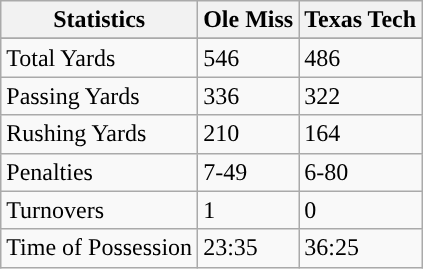<table class="wikitable">
<tr>
<th>Statistics</th>
<th>Ole Miss</th>
<th>Texas Tech</th>
</tr>
<tr>
</tr>
<tr>
<td>Total Yards</td>
<td>546</td>
<td>486</td>
</tr>
<tr>
<td>Passing Yards</td>
<td>336</td>
<td>322</td>
</tr>
<tr>
<td>Rushing Yards</td>
<td>210</td>
<td>164</td>
</tr>
<tr>
<td>Penalties</td>
<td>7-49</td>
<td>6-80</td>
</tr>
<tr>
<td>Turnovers</td>
<td>1</td>
<td>0</td>
</tr>
<tr>
<td>Time of Possession</td>
<td>23:35</td>
<td>36:25</td>
</tr>
</table>
